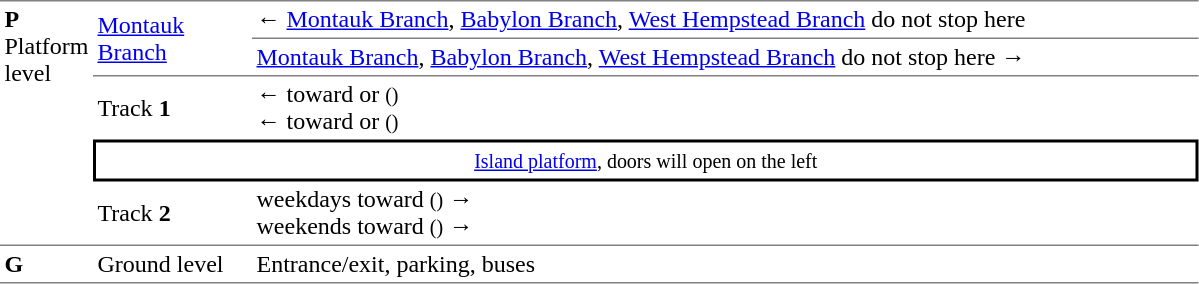<table table border=0 cellspacing=0 cellpadding=3>
<tr>
<td style="border-top:solid 1px gray;border-bottom:solid 1px gray;" width=50 rowspan=5 valign=top><strong>P</strong><br>Platform level</td>
<td style="border-top:solid 1px gray;border-bottom:solid 1px gray" width=100 rowspan=2><a href='#'>Montauk Branch</a></td>
<td style="border-top:solid 1px gray;border-bottom:solid 1px gray;" width=625>←    <a href='#'>Montauk Branch</a>, <a href='#'>Babylon Branch</a>, <a href='#'>West Hempstead Branch</a> do not stop here</td>
</tr>
<tr>
<td style="border-bottom:solid 1px gray;">    <a href='#'>Montauk Branch</a>, <a href='#'>Babylon Branch</a>, <a href='#'>West Hempstead Branch</a> do not stop here →</td>
</tr>
<tr>
<td>Track <strong>1</strong></td>
<td>←  toward  or  <small>()</small><br>←  toward  or  <small>()</small></td>
</tr>
<tr>
<td style="border-top:solid 2px black;border-right:solid 2px black;border-left:solid 2px black;border-bottom:solid 2px black;text-align:center;" colspan=2><small><a href='#'>Island platform</a>, doors will open on the left</small> </td>
</tr>
<tr>
<td style="border-bottom:solid 1px gray">Track <strong>2</strong></td>
<td style="border-bottom:solid 1px gray">  weekdays toward  <small>()</small> →<br>  weekends toward  <small>()</small> →</td>
</tr>
<tr>
<td style="border-bottom:solid 1px gray;"><strong>G</strong></td>
<td style="border-bottom:solid 1px gray;">Ground level</td>
<td style="border-bottom:solid 1px gray;">Entrance/exit, parking, buses</td>
</tr>
</table>
